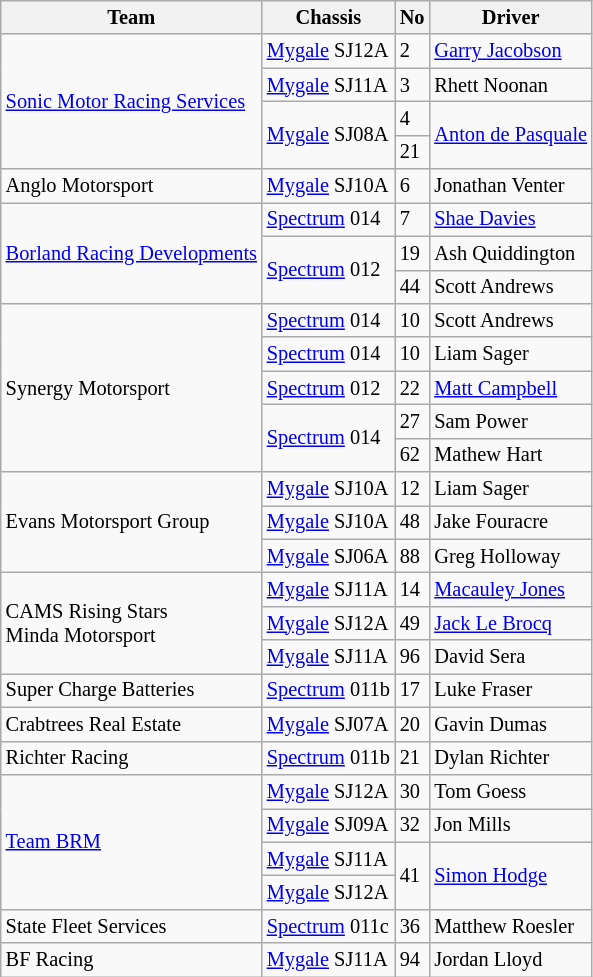<table class="wikitable" style="font-size: 85%;">
<tr>
<th>Team</th>
<th>Chassis</th>
<th>No</th>
<th>Driver</th>
</tr>
<tr>
<td rowspan=4><a href='#'>Sonic Motor Racing Services</a></td>
<td><a href='#'>Mygale</a> SJ12A</td>
<td>2</td>
<td><a href='#'>Garry Jacobson</a></td>
</tr>
<tr>
<td><a href='#'>Mygale</a> SJ11A</td>
<td>3</td>
<td>Rhett Noonan</td>
</tr>
<tr>
<td rowspan=2><a href='#'>Mygale</a> SJ08A</td>
<td>4</td>
<td rowspan=2><a href='#'>Anton de Pasquale</a></td>
</tr>
<tr>
<td>21</td>
</tr>
<tr>
<td>Anglo Motorsport</td>
<td><a href='#'>Mygale</a> SJ10A</td>
<td>6</td>
<td>Jonathan Venter</td>
</tr>
<tr>
<td rowspan=3><a href='#'>Borland Racing Developments</a></td>
<td><a href='#'>Spectrum</a> 014</td>
<td>7</td>
<td><a href='#'>Shae Davies</a></td>
</tr>
<tr>
<td rowspan=2><a href='#'>Spectrum</a> 012</td>
<td>19</td>
<td>Ash Quiddington</td>
</tr>
<tr>
<td>44</td>
<td>Scott Andrews</td>
</tr>
<tr>
<td rowspan=5>Synergy Motorsport</td>
<td><a href='#'>Spectrum</a> 014</td>
<td>10</td>
<td>Scott Andrews</td>
</tr>
<tr>
<td><a href='#'>Spectrum</a> 014</td>
<td>10</td>
<td>Liam Sager</td>
</tr>
<tr>
<td><a href='#'>Spectrum</a> 012</td>
<td>22</td>
<td><a href='#'>Matt Campbell</a></td>
</tr>
<tr>
<td rowspan=2><a href='#'>Spectrum</a> 014</td>
<td>27</td>
<td>Sam Power</td>
</tr>
<tr>
<td>62</td>
<td>Mathew Hart</td>
</tr>
<tr>
<td rowspan=3>Evans Motorsport Group</td>
<td><a href='#'>Mygale</a> SJ10A</td>
<td>12</td>
<td>Liam Sager</td>
</tr>
<tr>
<td><a href='#'>Mygale</a> SJ10A</td>
<td>48</td>
<td>Jake Fouracre</td>
</tr>
<tr>
<td><a href='#'>Mygale</a> SJ06A</td>
<td>88</td>
<td>Greg Holloway</td>
</tr>
<tr>
<td rowspan=3>CAMS Rising Stars<br>Minda Motorsport</td>
<td><a href='#'>Mygale</a> SJ11A</td>
<td>14</td>
<td><a href='#'>Macauley Jones</a></td>
</tr>
<tr>
<td><a href='#'>Mygale</a> SJ12A</td>
<td>49</td>
<td><a href='#'>Jack Le Brocq</a></td>
</tr>
<tr>
<td><a href='#'>Mygale</a> SJ11A</td>
<td>96</td>
<td>David Sera</td>
</tr>
<tr>
<td>Super Charge Batteries</td>
<td><a href='#'>Spectrum</a> 011b</td>
<td>17</td>
<td>Luke Fraser</td>
</tr>
<tr>
<td>Crabtrees Real Estate</td>
<td><a href='#'>Mygale</a> SJ07A</td>
<td>20</td>
<td>Gavin Dumas</td>
</tr>
<tr>
<td>Richter Racing</td>
<td><a href='#'>Spectrum</a> 011b</td>
<td>21</td>
<td>Dylan Richter</td>
</tr>
<tr>
<td rowspan=4><a href='#'>Team BRM</a></td>
<td><a href='#'>Mygale</a> SJ12A</td>
<td>30</td>
<td>Tom Goess</td>
</tr>
<tr>
<td><a href='#'>Mygale</a> SJ09A</td>
<td>32</td>
<td>Jon Mills</td>
</tr>
<tr>
<td><a href='#'>Mygale</a> SJ11A</td>
<td rowspan=2>41</td>
<td rowspan=2><a href='#'>Simon Hodge</a></td>
</tr>
<tr>
<td><a href='#'>Mygale</a> SJ12A</td>
</tr>
<tr>
<td>State Fleet Services</td>
<td><a href='#'>Spectrum</a> 011c</td>
<td>36</td>
<td>Matthew Roesler</td>
</tr>
<tr>
<td>BF Racing</td>
<td><a href='#'>Mygale</a> SJ11A</td>
<td>94</td>
<td>Jordan Lloyd</td>
</tr>
</table>
